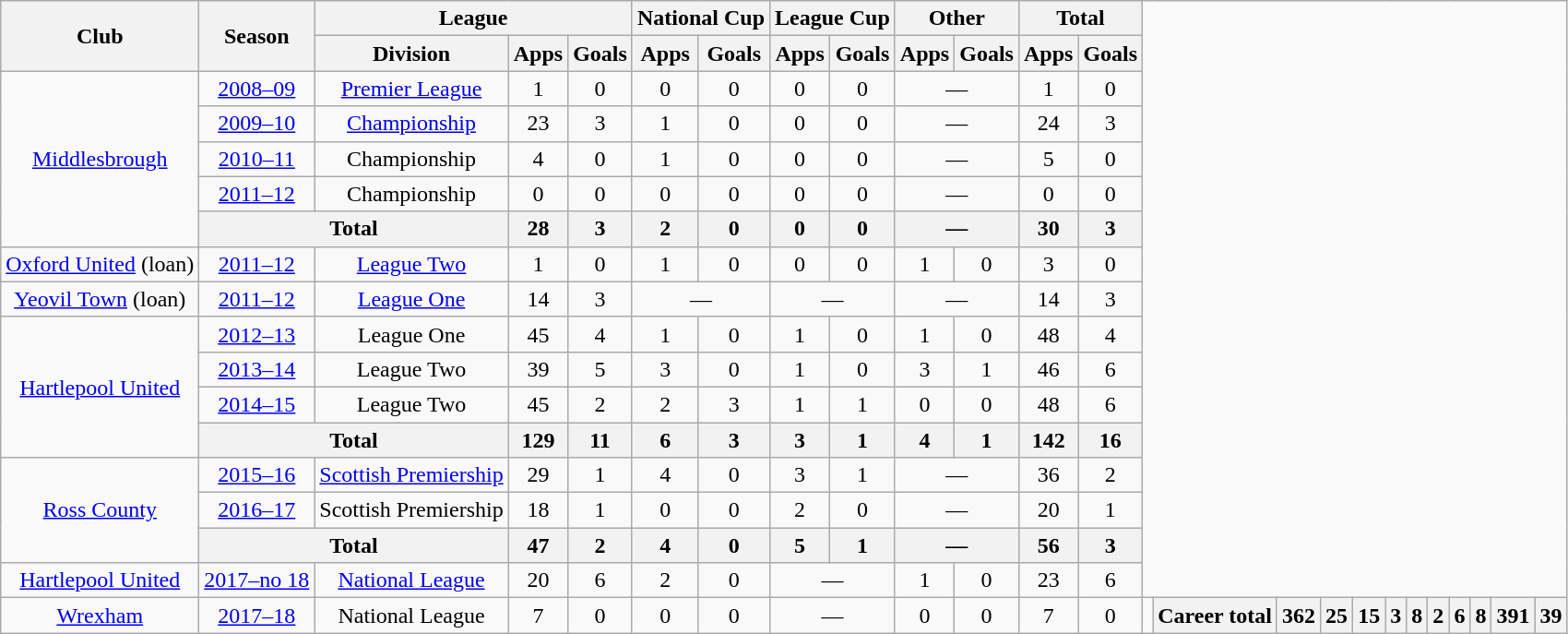<table class="wikitable" style="text-align: center;">
<tr>
<th rowspan="2">Club</th>
<th rowspan="2">Season</th>
<th colspan="3">League</th>
<th colspan="2">National Cup</th>
<th colspan="2">League Cup</th>
<th colspan="2">Other</th>
<th colspan="2">Total</th>
</tr>
<tr>
<th>Division</th>
<th>Apps</th>
<th>Goals</th>
<th>Apps</th>
<th>Goals</th>
<th>Apps</th>
<th>Goals</th>
<th>Apps</th>
<th>Goals</th>
<th>Apps</th>
<th>Goals</th>
</tr>
<tr>
<td rowspan="5"><a href='#'>Middlesbrough</a></td>
<td><a href='#'>2008–09</a></td>
<td><a href='#'>Premier League</a></td>
<td>1</td>
<td>0</td>
<td>0</td>
<td>0</td>
<td>0</td>
<td>0</td>
<td colspan="2">—</td>
<td>1</td>
<td>0</td>
</tr>
<tr>
<td><a href='#'>2009–10</a></td>
<td><a href='#'>Championship</a></td>
<td>23</td>
<td>3</td>
<td>1</td>
<td>0</td>
<td>0</td>
<td>0</td>
<td colspan="2">—</td>
<td>24</td>
<td>3</td>
</tr>
<tr>
<td><a href='#'>2010–11</a></td>
<td>Championship</td>
<td>4</td>
<td>0</td>
<td>1</td>
<td>0</td>
<td>0</td>
<td>0</td>
<td colspan="2">—</td>
<td>5</td>
<td>0</td>
</tr>
<tr>
<td><a href='#'>2011–12</a></td>
<td>Championship</td>
<td>0</td>
<td>0</td>
<td>0</td>
<td>0</td>
<td>0</td>
<td>0</td>
<td colspan="2">—</td>
<td>0</td>
<td>0</td>
</tr>
<tr>
<th colspan="2">Total</th>
<th>28</th>
<th>3</th>
<th>2</th>
<th>0</th>
<th>0</th>
<th>0</th>
<th colspan="2">—</th>
<th>30</th>
<th>3</th>
</tr>
<tr>
<td><a href='#'>Oxford United</a> (loan)</td>
<td><a href='#'>2011–12</a></td>
<td><a href='#'>League Two</a></td>
<td>1</td>
<td>0</td>
<td>1</td>
<td>0</td>
<td>0</td>
<td>0</td>
<td>1</td>
<td>0</td>
<td>3</td>
<td>0</td>
</tr>
<tr>
<td><a href='#'>Yeovil Town</a> (loan)</td>
<td><a href='#'>2011–12</a></td>
<td><a href='#'>League One</a></td>
<td>14</td>
<td>3</td>
<td colspan="2">—</td>
<td colspan="2">—</td>
<td colspan="2">—</td>
<td>14</td>
<td>3</td>
</tr>
<tr>
<td rowspan="4"><a href='#'>Hartlepool United</a></td>
<td><a href='#'>2012–13</a></td>
<td>League One</td>
<td>45</td>
<td>4</td>
<td>1</td>
<td>0</td>
<td>1</td>
<td>0</td>
<td>1</td>
<td>0</td>
<td>48</td>
<td>4</td>
</tr>
<tr>
<td><a href='#'>2013–14</a></td>
<td>League Two</td>
<td>39</td>
<td>5</td>
<td>3</td>
<td>0</td>
<td>1</td>
<td>0</td>
<td>3</td>
<td>1</td>
<td>46</td>
<td>6</td>
</tr>
<tr>
<td><a href='#'>2014–15</a></td>
<td>League Two</td>
<td>45</td>
<td>2</td>
<td>2</td>
<td>3</td>
<td>1</td>
<td>1</td>
<td>0</td>
<td>0</td>
<td>48</td>
<td>6</td>
</tr>
<tr>
<th colspan="2">Total</th>
<th>129</th>
<th>11</th>
<th>6</th>
<th>3</th>
<th>3</th>
<th>1</th>
<th>4</th>
<th>1</th>
<th>142</th>
<th>16</th>
</tr>
<tr>
<td rowspan="3"><a href='#'>Ross County</a></td>
<td><a href='#'>2015–16</a></td>
<td><a href='#'>Scottish Premiership</a></td>
<td>29</td>
<td>1</td>
<td>4</td>
<td>0</td>
<td>3</td>
<td>1</td>
<td colspan="2">—</td>
<td>36</td>
<td>2</td>
</tr>
<tr>
<td><a href='#'>2016–17</a></td>
<td>Scottish Premiership</td>
<td>18</td>
<td>1</td>
<td>0</td>
<td>0</td>
<td>2</td>
<td>0</td>
<td colspan="2">—</td>
<td>20</td>
<td>1</td>
</tr>
<tr>
<th colspan="2">Total</th>
<th>47</th>
<th>2</th>
<th>4</th>
<th>0</th>
<th>5</th>
<th>1</th>
<th colspan="2">—</th>
<th>56</th>
<th>3</th>
</tr>
<tr>
<td><a href='#'>Hartlepool United</a></td>
<td><a href='#'>2017–no 18</a></td>
<td><a href='#'>National League</a></td>
<td>20</td>
<td>6</td>
<td>2</td>
<td>0</td>
<td colspan="2">—</td>
<td>1</td>
<td>0</td>
<td>23</td>
<td>6</td>
</tr>
<tr>
<td><a href='#'>Wrexham</a></td>
<td><a href='#'>2017–18</a></td>
<td>National League</td>
<td>7</td>
<td>0</td>
<td>0</td>
<td>0</td>
<td colspan="2">—</td>
<td>0</td>
<td>0</td>
<td>7</td>
<td>0</td>
<td></td>
<th colspan="3">Career total</th>
<th>362</th>
<th>25</th>
<th>15</th>
<th>3</th>
<th>8</th>
<th>2</th>
<th>6</th>
<th>8</th>
<th>391</th>
<th>39</th>
</tr>
</table>
